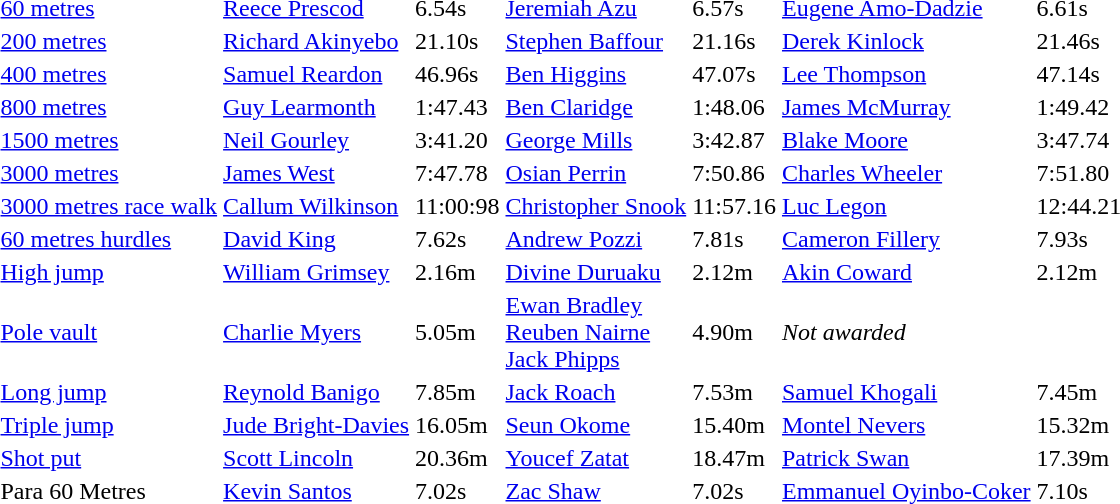<table>
<tr>
<td><a href='#'>60 metres</a></td>
<td><a href='#'>Reece Prescod</a></td>
<td>6.54s </td>
<td><a href='#'>Jeremiah Azu</a></td>
<td>6.57s </td>
<td><a href='#'>Eugene Amo-Dadzie</a></td>
<td>6.61s </td>
</tr>
<tr>
<td><a href='#'>200 metres</a></td>
<td><a href='#'>Richard Akinyebo</a></td>
<td>21.10s </td>
<td><a href='#'>Stephen Baffour</a></td>
<td>21.16s </td>
<td><a href='#'>Derek Kinlock</a></td>
<td>21.46s</td>
</tr>
<tr>
<td><a href='#'>400 metres</a></td>
<td><a href='#'>Samuel Reardon</a></td>
<td>46.96s </td>
<td><a href='#'>Ben Higgins</a></td>
<td>47.07s</td>
<td><a href='#'>Lee Thompson</a></td>
<td>47.14s</td>
</tr>
<tr>
<td><a href='#'>800 metres</a></td>
<td><a href='#'>Guy Learmonth</a></td>
<td>1:47.43</td>
<td><a href='#'>Ben Claridge</a></td>
<td>1:48.06 </td>
<td><a href='#'>James McMurray</a></td>
<td>1:49.42 </td>
</tr>
<tr>
<td><a href='#'>1500 metres</a></td>
<td><a href='#'>Neil Gourley</a></td>
<td>3:41.20</td>
<td><a href='#'>George Mills</a></td>
<td>3:42.87</td>
<td><a href='#'>Blake Moore</a></td>
<td>3:47.74 </td>
</tr>
<tr>
<td><a href='#'>3000 metres</a></td>
<td><a href='#'>James West</a></td>
<td>7:47.78</td>
<td><a href='#'>Osian Perrin</a></td>
<td>7:50.86 </td>
<td><a href='#'>Charles Wheeler</a></td>
<td>7:51.80 </td>
</tr>
<tr>
<td><a href='#'>3000 metres race walk</a></td>
<td><a href='#'>Callum Wilkinson</a></td>
<td>11:00:98 </td>
<td><a href='#'>Christopher Snook</a></td>
<td>11:57.16 </td>
<td><a href='#'>Luc Legon</a></td>
<td>12:44.21 </td>
</tr>
<tr>
<td><a href='#'>60 metres hurdles</a></td>
<td><a href='#'>David King</a></td>
<td>7.62s </td>
<td><a href='#'>Andrew Pozzi</a></td>
<td>7.81s</td>
<td><a href='#'>Cameron Fillery</a></td>
<td>7.93s </td>
</tr>
<tr>
<td><a href='#'>High jump</a></td>
<td><a href='#'>William Grimsey</a></td>
<td>2.16m</td>
<td><a href='#'>Divine Duruaku</a></td>
<td>2.12m</td>
<td><a href='#'>Akin Coward</a></td>
<td>2.12m</td>
</tr>
<tr>
<td><a href='#'>Pole vault</a></td>
<td><a href='#'>Charlie Myers</a></td>
<td>5.05m </td>
<td><a href='#'>Ewan Bradley</a><br><a href='#'>Reuben Nairne</a><br><a href='#'>Jack Phipps</a></td>
<td>4.90m</td>
<td><em>Not awarded</em></td>
</tr>
<tr>
<td><a href='#'>Long jump</a></td>
<td><a href='#'>Reynold Banigo</a></td>
<td>7.85m </td>
<td><a href='#'>Jack Roach</a></td>
<td>7.53m</td>
<td><a href='#'>Samuel Khogali</a></td>
<td>7.45m</td>
</tr>
<tr>
<td><a href='#'>Triple jump</a></td>
<td><a href='#'>Jude Bright-Davies</a></td>
<td>16.05m </td>
<td><a href='#'>Seun Okome</a></td>
<td>15.40m </td>
<td><a href='#'>Montel Nevers</a></td>
<td>15.32m </td>
</tr>
<tr>
<td><a href='#'>Shot put</a></td>
<td><a href='#'>Scott Lincoln</a></td>
<td>20.36m </td>
<td><a href='#'>Youcef Zatat</a></td>
<td>18.47m </td>
<td><a href='#'>Patrick Swan</a></td>
<td>17.39m </td>
</tr>
<tr>
<td>Para 60 Metres</td>
<td><a href='#'>Kevin Santos</a></td>
<td>7.02s </td>
<td><a href='#'>Zac Shaw</a></td>
<td>7.02s</td>
<td><a href='#'>Emmanuel Oyinbo-Coker</a></td>
<td>7.10s </td>
</tr>
</table>
